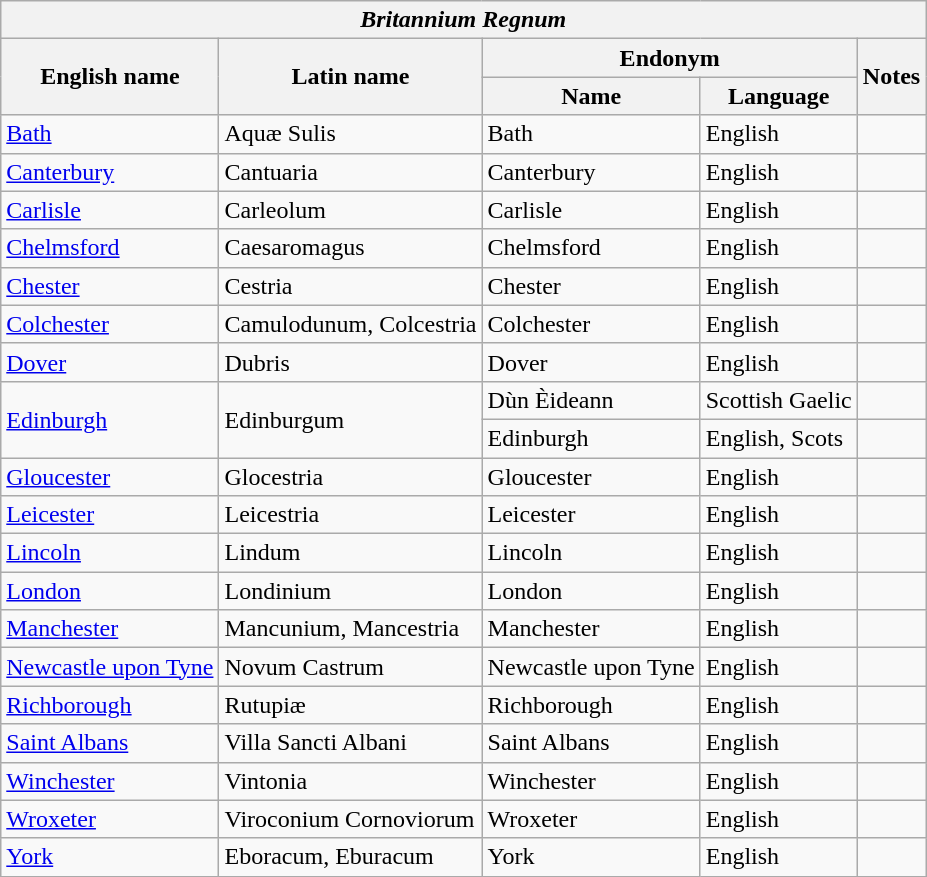<table class="wikitable sortable">
<tr>
<th colspan="5"> <em>Britannium Regnum</em></th>
</tr>
<tr>
<th rowspan="2">English name</th>
<th rowspan="2">Latin name</th>
<th colspan="2">Endonym</th>
<th rowspan="2">Notes</th>
</tr>
<tr>
<th>Name</th>
<th>Language</th>
</tr>
<tr u>
<td><a href='#'>Bath</a></td>
<td>Aquæ Sulis</td>
<td>Bath</td>
<td>English</td>
<td></td>
</tr>
<tr>
<td><a href='#'>Canterbury</a></td>
<td>Cantuaria</td>
<td>Canterbury</td>
<td>English</td>
<td></td>
</tr>
<tr>
<td><a href='#'>Carlisle</a></td>
<td>Carleolum</td>
<td>Carlisle</td>
<td>English</td>
<td></td>
</tr>
<tr>
<td><a href='#'>Chelmsford</a></td>
<td>Caesaromagus</td>
<td>Chelmsford</td>
<td>English</td>
<td></td>
</tr>
<tr>
<td><a href='#'>Chester</a></td>
<td>Cestria</td>
<td>Chester</td>
<td>English</td>
<td></td>
</tr>
<tr>
<td><a href='#'>Colchester</a></td>
<td>Camulodunum, Colcestria</td>
<td>Colchester</td>
<td>English</td>
<td></td>
</tr>
<tr>
<td><a href='#'>Dover</a></td>
<td>Dubris</td>
<td>Dover</td>
<td>English</td>
<td></td>
</tr>
<tr>
<td rowspan="2"><a href='#'>Edinburgh</a></td>
<td rowspan="2">Edinburgum</td>
<td>Dùn Èideann</td>
<td>Scottish Gaelic</td>
<td></td>
</tr>
<tr>
<td>Edinburgh</td>
<td>English, Scots</td>
<td></td>
</tr>
<tr>
<td><a href='#'>Gloucester</a></td>
<td>Glocestria</td>
<td>Gloucester</td>
<td>English</td>
<td></td>
</tr>
<tr>
<td><a href='#'>Leicester</a></td>
<td>Leicestria</td>
<td>Leicester</td>
<td>English</td>
<td></td>
</tr>
<tr>
<td><a href='#'>Lincoln</a></td>
<td>Lindum</td>
<td>Lincoln</td>
<td>English</td>
<td></td>
</tr>
<tr>
<td><a href='#'>London</a></td>
<td>Londinium</td>
<td>London</td>
<td>English</td>
<td></td>
</tr>
<tr>
<td><a href='#'>Manchester</a></td>
<td>Mancunium, Mancestria</td>
<td>Manchester</td>
<td>English</td>
<td></td>
</tr>
<tr>
<td><a href='#'>Newcastle upon Tyne</a></td>
<td>Novum Castrum</td>
<td>Newcastle upon Tyne</td>
<td>English</td>
<td></td>
</tr>
<tr>
<td><a href='#'>Richborough</a></td>
<td>Rutupiæ</td>
<td>Richborough</td>
<td>English</td>
<td></td>
</tr>
<tr>
<td><a href='#'>Saint Albans</a></td>
<td>Villa Sancti Albani</td>
<td>Saint Albans</td>
<td>English</td>
<td></td>
</tr>
<tr>
<td><a href='#'>Winchester</a></td>
<td>Vintonia</td>
<td>Winchester</td>
<td>English</td>
<td></td>
</tr>
<tr>
<td><a href='#'>Wroxeter</a></td>
<td>Viroconium Cornoviorum</td>
<td>Wroxeter</td>
<td>English</td>
<td></td>
</tr>
<tr>
<td><a href='#'>York</a></td>
<td>Eboracum, Eburacum</td>
<td>York</td>
<td>English</td>
<td></td>
</tr>
</table>
